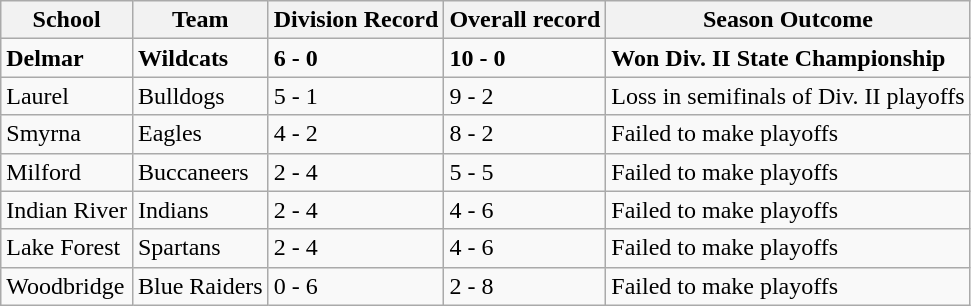<table class="wikitable mw-collapsible mw-collapsed">
<tr>
<th>School</th>
<th>Team</th>
<th>Division Record</th>
<th>Overall record</th>
<th>Season Outcome</th>
</tr>
<tr>
<td><strong>Delmar</strong></td>
<td><strong>Wildcats</strong></td>
<td><strong>6 - 0</strong></td>
<td><strong>10 - 0</strong></td>
<td><strong>Won Div. II State Championship</strong></td>
</tr>
<tr>
<td>Laurel</td>
<td>Bulldogs</td>
<td>5 - 1</td>
<td>9 - 2</td>
<td>Loss in semifinals of Div. II playoffs</td>
</tr>
<tr>
<td>Smyrna</td>
<td>Eagles</td>
<td>4 - 2</td>
<td>8 - 2</td>
<td>Failed to make playoffs</td>
</tr>
<tr>
<td>Milford</td>
<td>Buccaneers</td>
<td>2 - 4</td>
<td>5 - 5</td>
<td>Failed to make playoffs</td>
</tr>
<tr>
<td>Indian River</td>
<td>Indians</td>
<td>2 - 4</td>
<td>4 - 6</td>
<td>Failed to make playoffs</td>
</tr>
<tr>
<td>Lake Forest</td>
<td>Spartans</td>
<td>2 - 4</td>
<td>4 - 6</td>
<td>Failed to make playoffs</td>
</tr>
<tr>
<td>Woodbridge</td>
<td>Blue Raiders</td>
<td>0 - 6</td>
<td>2 - 8</td>
<td>Failed to make playoffs</td>
</tr>
</table>
